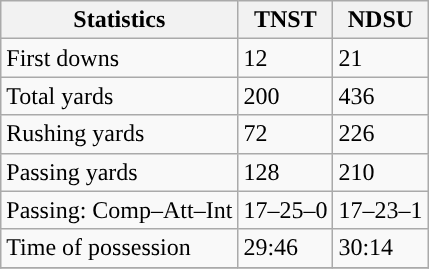<table class="wikitable" style="float: left;">
<tr>
<th>Statistics</th>
<th>TNST</th>
<th>NDSU</th>
</tr>
<tr>
<td>First downs</td>
<td>12</td>
<td>21</td>
</tr>
<tr>
<td>Total yards</td>
<td>200</td>
<td>436</td>
</tr>
<tr>
<td>Rushing yards</td>
<td>72</td>
<td>226</td>
</tr>
<tr>
<td>Passing yards</td>
<td>128</td>
<td>210</td>
</tr>
<tr>
<td>Passing: Comp–Att–Int</td>
<td>17–25–0</td>
<td>17–23–1</td>
</tr>
<tr>
<td>Time of possession</td>
<td>29:46</td>
<td>30:14</td>
</tr>
<tr>
</tr>
</table>
